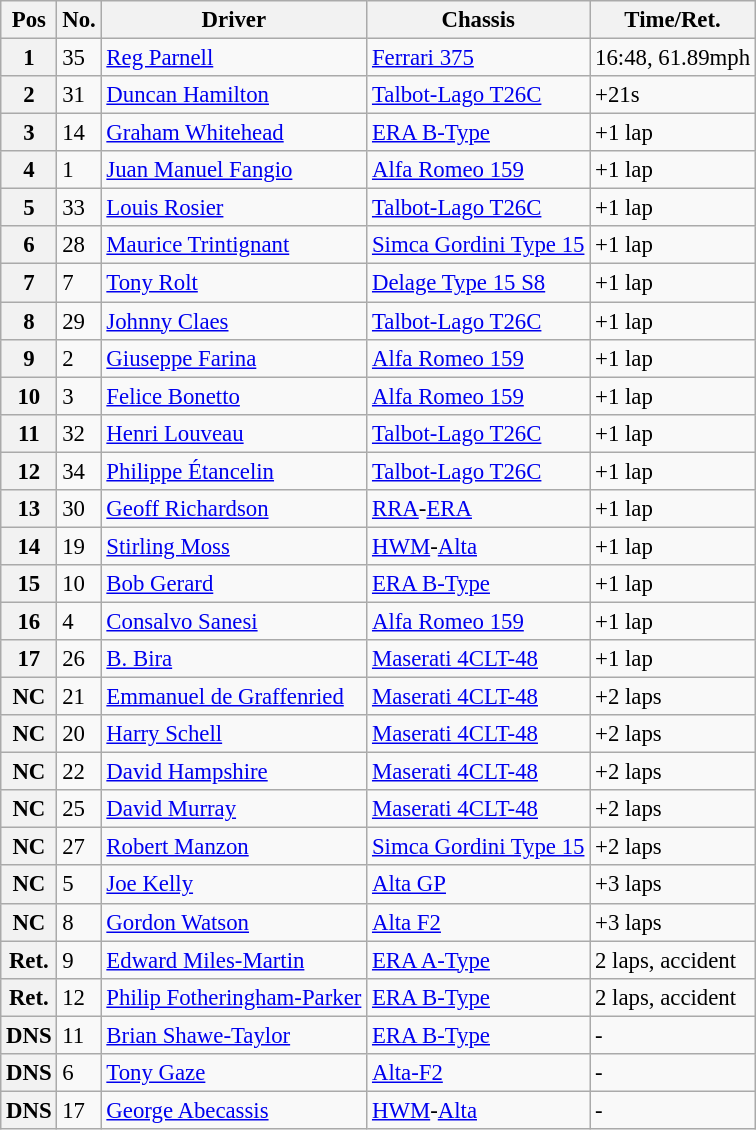<table class="wikitable" style="font-size: 95%;">
<tr>
<th>Pos</th>
<th>No.</th>
<th>Driver</th>
<th>Chassis</th>
<th>Time/Ret.</th>
</tr>
<tr>
<th>1</th>
<td>35</td>
<td> <a href='#'>Reg Parnell</a></td>
<td><a href='#'>Ferrari 375</a></td>
<td>16:48, 61.89mph</td>
</tr>
<tr>
<th>2</th>
<td>31</td>
<td> <a href='#'>Duncan Hamilton</a></td>
<td><a href='#'>Talbot-Lago T26C</a></td>
<td>+21s</td>
</tr>
<tr>
<th>3</th>
<td>14</td>
<td> <a href='#'>Graham Whitehead</a></td>
<td><a href='#'>ERA B-Type</a></td>
<td>+1 lap</td>
</tr>
<tr>
<th>4</th>
<td>1</td>
<td> <a href='#'>Juan Manuel Fangio</a></td>
<td><a href='#'>Alfa Romeo 159</a></td>
<td>+1 lap</td>
</tr>
<tr>
<th>5</th>
<td>33</td>
<td> <a href='#'>Louis Rosier</a></td>
<td><a href='#'>Talbot-Lago T26C</a></td>
<td>+1 lap</td>
</tr>
<tr>
<th>6</th>
<td>28</td>
<td> <a href='#'>Maurice Trintignant</a></td>
<td><a href='#'>Simca Gordini Type 15</a></td>
<td>+1 lap</td>
</tr>
<tr>
<th>7</th>
<td>7</td>
<td> <a href='#'>Tony Rolt</a></td>
<td><a href='#'>Delage Type 15 S8</a></td>
<td>+1 lap</td>
</tr>
<tr>
<th>8</th>
<td>29</td>
<td> <a href='#'>Johnny Claes</a></td>
<td><a href='#'>Talbot-Lago T26C</a></td>
<td>+1 lap</td>
</tr>
<tr>
<th>9</th>
<td>2</td>
<td> <a href='#'>Giuseppe Farina</a></td>
<td><a href='#'>Alfa Romeo 159</a></td>
<td>+1 lap</td>
</tr>
<tr>
<th>10</th>
<td>3</td>
<td> <a href='#'>Felice Bonetto</a></td>
<td><a href='#'>Alfa Romeo 159</a></td>
<td>+1 lap</td>
</tr>
<tr>
<th>11</th>
<td>32</td>
<td> <a href='#'>Henri Louveau</a></td>
<td><a href='#'>Talbot-Lago T26C</a></td>
<td>+1 lap</td>
</tr>
<tr>
<th>12</th>
<td>34</td>
<td> <a href='#'>Philippe Étancelin</a></td>
<td><a href='#'>Talbot-Lago T26C</a></td>
<td>+1 lap</td>
</tr>
<tr>
<th>13</th>
<td>30</td>
<td> <a href='#'>Geoff Richardson</a></td>
<td><a href='#'>RRA</a>-<a href='#'>ERA</a></td>
<td>+1 lap</td>
</tr>
<tr>
<th>14</th>
<td>19</td>
<td> <a href='#'>Stirling Moss</a></td>
<td><a href='#'>HWM</a>-<a href='#'>Alta</a></td>
<td>+1 lap</td>
</tr>
<tr>
<th>15</th>
<td>10</td>
<td> <a href='#'>Bob Gerard</a></td>
<td><a href='#'>ERA B-Type</a></td>
<td>+1 lap</td>
</tr>
<tr>
<th>16</th>
<td>4</td>
<td> <a href='#'>Consalvo Sanesi</a></td>
<td><a href='#'>Alfa Romeo 159</a></td>
<td>+1 lap</td>
</tr>
<tr>
<th>17</th>
<td>26</td>
<td> <a href='#'>B. Bira</a></td>
<td><a href='#'>Maserati 4CLT-48</a></td>
<td>+1 lap</td>
</tr>
<tr>
<th>NC</th>
<td>21</td>
<td> <a href='#'>Emmanuel de Graffenried</a></td>
<td><a href='#'>Maserati 4CLT-48</a></td>
<td>+2 laps</td>
</tr>
<tr>
<th>NC</th>
<td>20</td>
<td> <a href='#'>Harry Schell</a></td>
<td><a href='#'>Maserati 4CLT-48</a></td>
<td>+2 laps</td>
</tr>
<tr>
<th>NC</th>
<td>22</td>
<td> <a href='#'>David Hampshire</a></td>
<td><a href='#'>Maserati 4CLT-48</a></td>
<td>+2 laps</td>
</tr>
<tr>
<th>NC</th>
<td>25</td>
<td> <a href='#'>David Murray</a></td>
<td><a href='#'>Maserati 4CLT-48</a></td>
<td>+2 laps</td>
</tr>
<tr>
<th>NC</th>
<td>27</td>
<td> <a href='#'>Robert Manzon</a></td>
<td><a href='#'>Simca Gordini Type 15</a></td>
<td>+2 laps</td>
</tr>
<tr>
<th>NC</th>
<td>5</td>
<td> <a href='#'>Joe Kelly</a></td>
<td><a href='#'>Alta GP</a></td>
<td>+3 laps</td>
</tr>
<tr>
<th>NC</th>
<td>8</td>
<td> <a href='#'>Gordon Watson</a></td>
<td><a href='#'>Alta F2</a></td>
<td>+3 laps</td>
</tr>
<tr>
<th>Ret.</th>
<td>9</td>
<td> <a href='#'>Edward Miles-Martin</a></td>
<td><a href='#'>ERA A-Type</a></td>
<td>2 laps, accident</td>
</tr>
<tr>
<th>Ret.</th>
<td>12</td>
<td> <a href='#'>Philip Fotheringham-Parker</a></td>
<td><a href='#'>ERA B-Type</a></td>
<td>2 laps, accident</td>
</tr>
<tr>
<th>DNS</th>
<td>11</td>
<td> <a href='#'>Brian Shawe-Taylor</a></td>
<td><a href='#'>ERA B-Type</a></td>
<td>-</td>
</tr>
<tr>
<th>DNS</th>
<td>6</td>
<td> <a href='#'>Tony Gaze</a></td>
<td><a href='#'>Alta-F2</a></td>
<td>-</td>
</tr>
<tr>
<th>DNS</th>
<td>17</td>
<td> <a href='#'>George Abecassis</a></td>
<td><a href='#'>HWM</a>-<a href='#'>Alta</a></td>
<td>-</td>
</tr>
</table>
